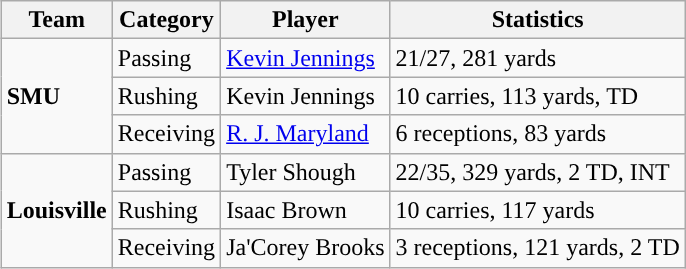<table class="wikitable" style="float: right;">
<tr>
<th>Team</th>
<th>Category</th>
<th>Player</th>
<th>Statistics</th>
</tr>
<tr>
<td rowspan=3><strong>SMU</strong></td>
<td>Passing</td>
<td><a href='#'>Kevin Jennings</a></td>
<td>21/27, 281 yards</td>
</tr>
<tr>
<td>Rushing</td>
<td>Kevin Jennings</td>
<td>10 carries, 113 yards, TD</td>
</tr>
<tr>
<td>Receiving</td>
<td><a href='#'>R. J. Maryland</a></td>
<td>6 receptions, 83 yards</td>
</tr>
<tr>
<td rowspan=3><strong>Louisville</strong></td>
<td>Passing</td>
<td>Tyler Shough</td>
<td>22/35, 329 yards, 2 TD, INT</td>
</tr>
<tr>
<td>Rushing</td>
<td>Isaac Brown</td>
<td>10 carries, 117 yards</td>
</tr>
<tr>
<td>Receiving</td>
<td>Ja'Corey Brooks</td>
<td>3 receptions, 121 yards, 2 TD</td>
</tr>
</table>
